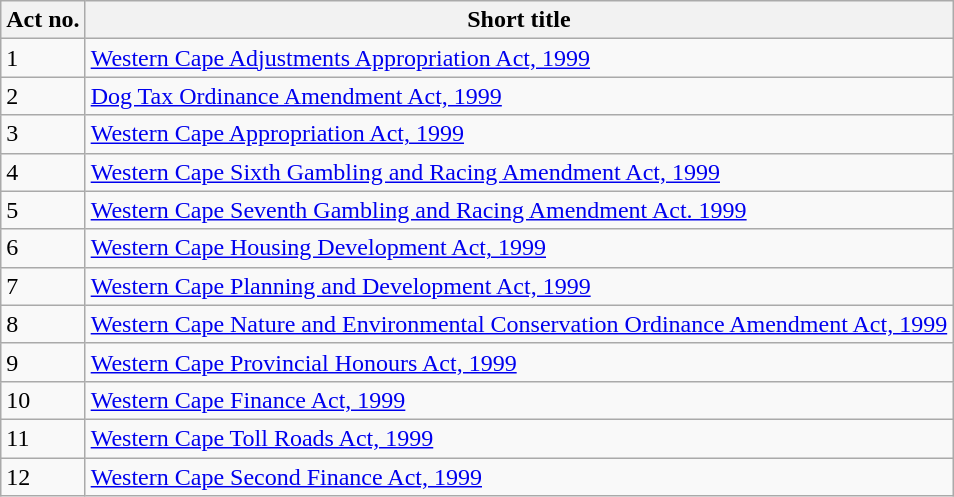<table class="wikitable">
<tr>
<th>Act no.</th>
<th>Short title</th>
</tr>
<tr>
<td>1</td>
<td><a href='#'>Western Cape Adjustments Appropriation Act, 1999</a></td>
</tr>
<tr>
<td>2</td>
<td><a href='#'>Dog Tax Ordinance Amendment Act, 1999</a></td>
</tr>
<tr>
<td>3</td>
<td><a href='#'>Western Cape Appropriation Act, 1999</a></td>
</tr>
<tr>
<td>4</td>
<td><a href='#'>Western Cape Sixth Gambling and Racing Amendment Act, 1999</a></td>
</tr>
<tr>
<td>5</td>
<td><a href='#'>Western Cape Seventh Gambling and Racing Amendment Act. 1999</a></td>
</tr>
<tr>
<td>6</td>
<td><a href='#'>Western Cape Housing Development Act, 1999</a></td>
</tr>
<tr>
<td>7</td>
<td><a href='#'>Western Cape Planning and Development Act, 1999</a></td>
</tr>
<tr>
<td>8</td>
<td><a href='#'>Western Cape Nature and Environmental Conservation Ordinance Amendment Act, 1999</a></td>
</tr>
<tr>
<td>9</td>
<td><a href='#'>Western Cape Provincial Honours Act, 1999</a></td>
</tr>
<tr>
<td>10</td>
<td><a href='#'>Western Cape Finance Act, 1999</a></td>
</tr>
<tr>
<td>11</td>
<td><a href='#'>Western Cape Toll Roads Act, 1999</a></td>
</tr>
<tr>
<td>12</td>
<td><a href='#'>Western Cape Second Finance Act, 1999</a></td>
</tr>
</table>
